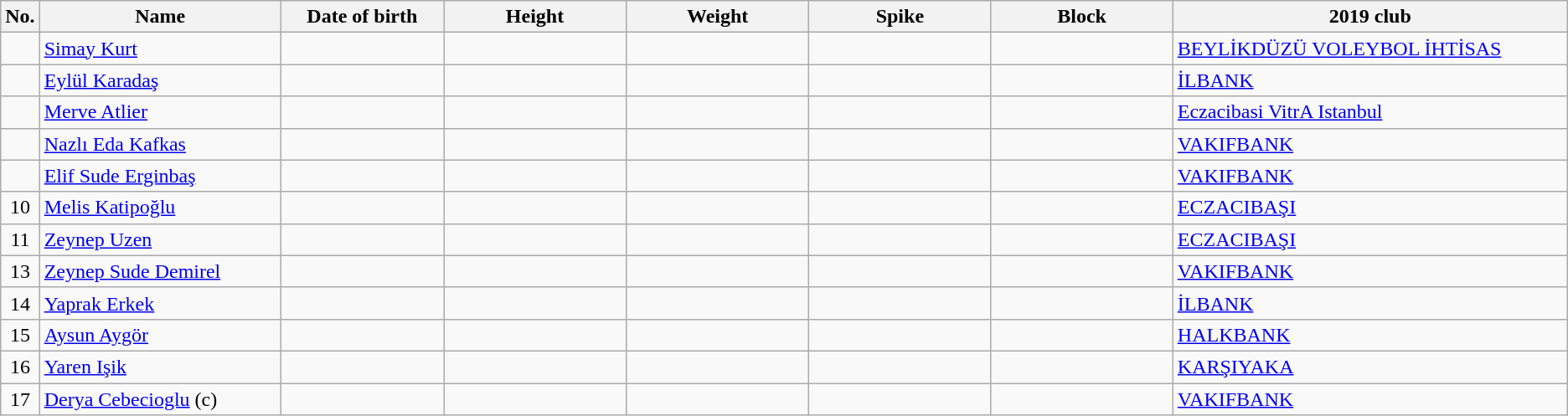<table class="wikitable sortable" style="font-size:100%; text-align:center;">
<tr>
<th>No.</th>
<th style="width:12em">Name</th>
<th style="width:8em">Date of birth</th>
<th style="width:9em">Height</th>
<th style="width:9em">Weight</th>
<th style="width:9em">Spike</th>
<th style="width:9em">Block</th>
<th style="width:20em">2019 club</th>
</tr>
<tr>
<td></td>
<td align=left><a href='#'>Simay Kurt</a></td>
<td align=right></td>
<td></td>
<td></td>
<td></td>
<td></td>
<td align=left> <a href='#'>BEYLİKDÜZÜ VOLEYBOL İHTİSAS</a></td>
</tr>
<tr>
<td></td>
<td align=left><a href='#'>Eylül Karadaş</a></td>
<td align=right></td>
<td></td>
<td></td>
<td></td>
<td></td>
<td align=left> <a href='#'>İLBANK</a></td>
</tr>
<tr>
<td></td>
<td align=left><a href='#'>Merve Atlier</a></td>
<td align=right></td>
<td></td>
<td></td>
<td></td>
<td></td>
<td align=left> <a href='#'>Eczacibasi VitrA Istanbul</a></td>
</tr>
<tr>
<td></td>
<td align=left><a href='#'>Nazlı Eda Kafkas</a></td>
<td align=right></td>
<td></td>
<td></td>
<td></td>
<td></td>
<td align=left> <a href='#'>VAKIFBANK</a></td>
</tr>
<tr>
<td></td>
<td align=left><a href='#'>Elif Sude Erginbaş</a></td>
<td align=right></td>
<td></td>
<td></td>
<td></td>
<td></td>
<td align=left> <a href='#'>VAKIFBANK</a></td>
</tr>
<tr>
<td>10</td>
<td align=left><a href='#'>Melis Katipoğlu</a></td>
<td align=right></td>
<td></td>
<td></td>
<td></td>
<td></td>
<td align=left> <a href='#'>ECZACIBAŞI</a></td>
</tr>
<tr>
<td>11</td>
<td align=left><a href='#'>Zeynep Uzen</a></td>
<td align=right></td>
<td></td>
<td></td>
<td></td>
<td></td>
<td align=left> <a href='#'>ECZACIBAŞI</a></td>
</tr>
<tr>
<td>13</td>
<td align=left><a href='#'>Zeynep Sude Demirel</a></td>
<td align=right></td>
<td></td>
<td></td>
<td></td>
<td></td>
<td align=left> <a href='#'>VAKIFBANK</a></td>
</tr>
<tr>
<td>14</td>
<td align=left><a href='#'>Yaprak Erkek</a></td>
<td align=right></td>
<td></td>
<td></td>
<td></td>
<td></td>
<td align=left> <a href='#'>İLBANK</a></td>
</tr>
<tr>
<td>15</td>
<td align=left><a href='#'>Aysun Aygör</a></td>
<td align=right></td>
<td></td>
<td></td>
<td></td>
<td></td>
<td align=left> <a href='#'>HALKBANK</a></td>
</tr>
<tr>
<td>16</td>
<td align=left><a href='#'>Yaren Işik</a></td>
<td align=right></td>
<td></td>
<td></td>
<td></td>
<td></td>
<td align=left> <a href='#'>KARŞIYAKA</a></td>
</tr>
<tr>
<td>17</td>
<td align=left><a href='#'>Derya Cebecioglu</a> (c)</td>
<td align=right></td>
<td></td>
<td></td>
<td></td>
<td></td>
<td align=left> <a href='#'>VAKIFBANK</a></td>
</tr>
</table>
